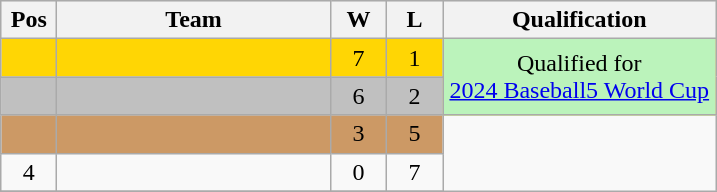<table class="wikitable gauche" style="text-align:center">
<tr bgcolor="e5e5e5">
<th width="30">Pos</th>
<th width="175">Team</th>
<th width="30">W</th>
<th width="30">L</th>
<th width="175">Qualification</th>
</tr>
<tr bgcolor=#FFD604>
<td></td>
<td align=left></td>
<td>7</td>
<td>1</td>
<td bgcolor=#BBF3BB rowspan=2>Qualified for <br><a href='#'>2024 Baseball5 World Cup</a></td>
</tr>
<tr bgcolor=#C0C0C0>
<td></td>
<td align=left></td>
<td>6</td>
<td>2</td>
</tr>
<tr bgcolor=#CC9965>
<td></td>
<td align=left></td>
<td>3</td>
<td>5</td>
</tr>
<tr>
<td>4</td>
<td align=left></td>
<td>0</td>
<td>7</td>
</tr>
<tr>
</tr>
</table>
